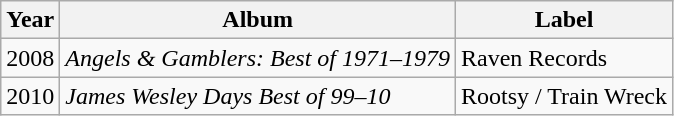<table class="wikitable">
<tr>
<th>Year</th>
<th>Album</th>
<th>Label</th>
</tr>
<tr>
<td>2008</td>
<td><em>Angels & Gamblers: Best of 1971–1979</em></td>
<td>Raven Records</td>
</tr>
<tr>
<td>2010</td>
<td><em>James Wesley Days Best of 99–10</em></td>
<td>Rootsy / Train Wreck</td>
</tr>
</table>
